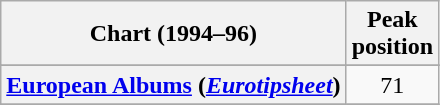<table class="wikitable sortable plainrowheaders">
<tr>
<th align="left">Chart (1994–96)</th>
<th align="left">Peak<br>position</th>
</tr>
<tr>
</tr>
<tr>
</tr>
<tr>
</tr>
<tr>
</tr>
<tr>
</tr>
<tr>
</tr>
<tr>
</tr>
<tr>
</tr>
<tr>
<th scope="row"><a href='#'>European Albums</a> (<em><a href='#'>Eurotipsheet</a></em>)</th>
<td style="text-align:center;">71</td>
</tr>
<tr>
</tr>
</table>
